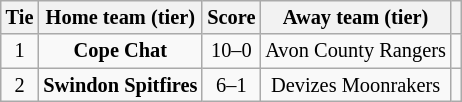<table class="wikitable" style="text-align:center; font-size:85%">
<tr>
<th>Tie</th>
<th>Home team (tier)</th>
<th>Score</th>
<th>Away team (tier)</th>
<th></th>
</tr>
<tr>
<td align="center">1</td>
<td><strong>Cope Chat</strong></td>
<td align="center">10–0</td>
<td>Avon County Rangers</td>
<td></td>
</tr>
<tr>
<td align="center">2</td>
<td><strong>Swindon Spitfires</strong></td>
<td align="center">6–1</td>
<td>Devizes Moonrakers</td>
<td></td>
</tr>
</table>
